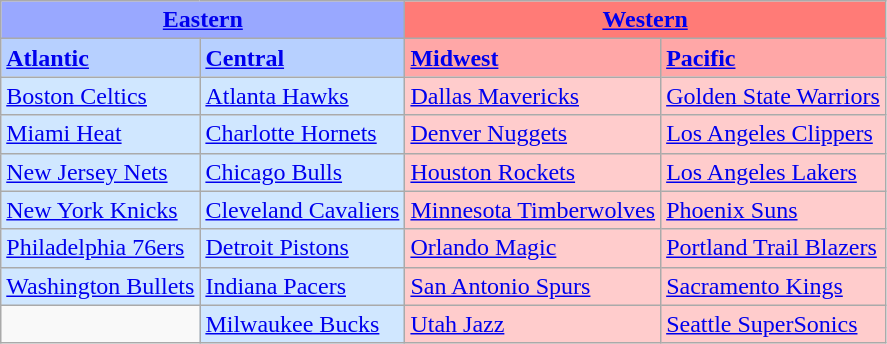<table class="wikitable">
<tr>
<th colspan="2" style="background-color: #99A8FF;"><a href='#'>Eastern</a></th>
<th colspan="2" style="background-color: #FF7B77;"><a href='#'>Western</a></th>
</tr>
<tr>
<td style="background-color: #B7D0FF;"><strong><a href='#'>Atlantic</a></strong></td>
<td style="background-color: #B7D0FF;"><strong><a href='#'>Central</a></strong></td>
<td style="background-color: #FFA7A7;"><strong><a href='#'>Midwest</a></strong></td>
<td style="background-color: #FFA7A7;"><strong><a href='#'>Pacific</a></strong></td>
</tr>
<tr>
<td style="background-color: #D0E7FF;"><a href='#'>Boston Celtics</a></td>
<td style="background-color: #D0E7FF;"><a href='#'>Atlanta Hawks</a></td>
<td style="background-color: #FFCCCC;"><a href='#'>Dallas Mavericks</a></td>
<td style="background-color: #FFCCCC;"><a href='#'>Golden State Warriors</a></td>
</tr>
<tr>
<td style="background-color: #D0E7FF;"><a href='#'>Miami Heat</a></td>
<td style="background-color: #D0E7FF;"><a href='#'>Charlotte Hornets</a></td>
<td style="background-color: #FFCCCC;"><a href='#'>Denver Nuggets</a></td>
<td style="background-color: #FFCCCC;"><a href='#'>Los Angeles Clippers</a></td>
</tr>
<tr>
<td style="background-color: #D0E7FF;"><a href='#'>New Jersey Nets</a></td>
<td style="background-color: #D0E7FF;"><a href='#'>Chicago Bulls</a></td>
<td style="background-color: #FFCCCC;"><a href='#'>Houston Rockets</a></td>
<td style="background-color: #FFCCCC;"><a href='#'>Los Angeles Lakers</a></td>
</tr>
<tr>
<td style="background-color: #D0E7FF;"><a href='#'>New York Knicks</a></td>
<td style="background-color: #D0E7FF;"><a href='#'>Cleveland Cavaliers</a></td>
<td style="background-color: #FFCCCC;"><a href='#'>Minnesota Timberwolves</a></td>
<td style="background-color: #FFCCCC;"><a href='#'>Phoenix Suns</a></td>
</tr>
<tr>
<td style="background-color: #D0E7FF;"><a href='#'>Philadelphia 76ers</a></td>
<td style="background-color: #D0E7FF;"><a href='#'>Detroit Pistons</a></td>
<td style="background-color: #FFCCCC;"><a href='#'>Orlando Magic</a></td>
<td style="background-color: #FFCCCC;"><a href='#'>Portland Trail Blazers</a></td>
</tr>
<tr>
<td style="background-color: #D0E7FF;"><a href='#'>Washington Bullets</a></td>
<td style="background-color: #D0E7FF;"><a href='#'>Indiana Pacers</a></td>
<td style="background-color: #FFCCCC;"><a href='#'>San Antonio Spurs</a></td>
<td style="background-color: #FFCCCC;"><a href='#'>Sacramento Kings</a></td>
</tr>
<tr>
<td> </td>
<td style="background-color: #D0E7FF;"><a href='#'>Milwaukee Bucks</a></td>
<td style="background-color: #FFCCCC;"><a href='#'>Utah Jazz</a></td>
<td style="background-color: #FFCCCC;"><a href='#'>Seattle SuperSonics</a></td>
</tr>
</table>
